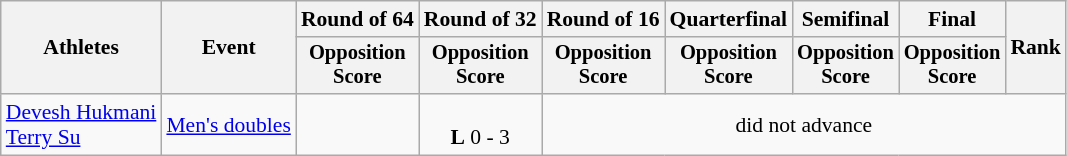<table class="wikitable" style="font-size:90%">
<tr>
<th rowspan=2>Athletes</th>
<th rowspan=2>Event</th>
<th>Round of 64</th>
<th>Round of 32</th>
<th>Round of 16</th>
<th>Quarterfinal</th>
<th>Semifinal</th>
<th>Final</th>
<th rowspan=2>Rank</th>
</tr>
<tr style="font-size:95%">
<th>Opposition<br>Score</th>
<th>Opposition<br>Score</th>
<th>Opposition<br>Score</th>
<th>Opposition<br>Score</th>
<th>Opposition<br>Score</th>
<th>Opposition<br>Score</th>
</tr>
<tr align=center>
<td align=left><a href='#'>Devesh Hukmani</a><br><a href='#'>Terry Su</a></td>
<td align=left><a href='#'>Men's doubles</a></td>
<td></td>
<td><br><strong>L</strong> 0 - 3</td>
<td colspan=5>did not advance</td>
</tr>
</table>
